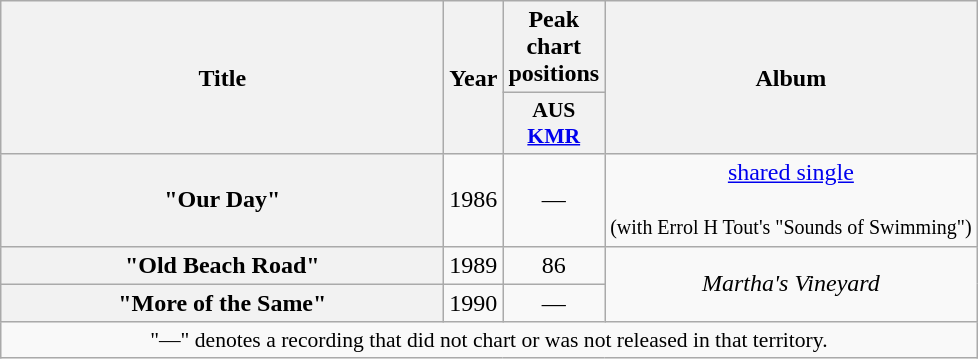<table class="wikitable plainrowheaders" style="text-align:center;" border="1">
<tr>
<th scope="col" rowspan="2" style="width:18em;">Title</th>
<th scope="col" rowspan="2">Year</th>
<th scope="col" colspan="1">Peak chart positions</th>
<th scope="col" rowspan="2">Album</th>
</tr>
<tr>
<th scope="col" style="width:3em;font-size:90%;">AUS<br><a href='#'>KMR</a><br></th>
</tr>
<tr>
<th scope="row">"Our Day"</th>
<td>1986</td>
<td>—</td>
<td><a href='#'>shared single</a><br><br><small>(with Errol H Tout's "Sounds of Swimming")</small></td>
</tr>
<tr>
<th scope="row">"Old Beach Road"</th>
<td>1989</td>
<td>86</td>
<td rowspan="2"><em>Martha's Vineyard</em></td>
</tr>
<tr>
<th scope="row">"More of the Same"</th>
<td>1990</td>
<td>—</td>
</tr>
<tr>
<td colspan="4" style="font-size:90%">"—" denotes a recording that did not chart or was not released in that territory.</td>
</tr>
</table>
